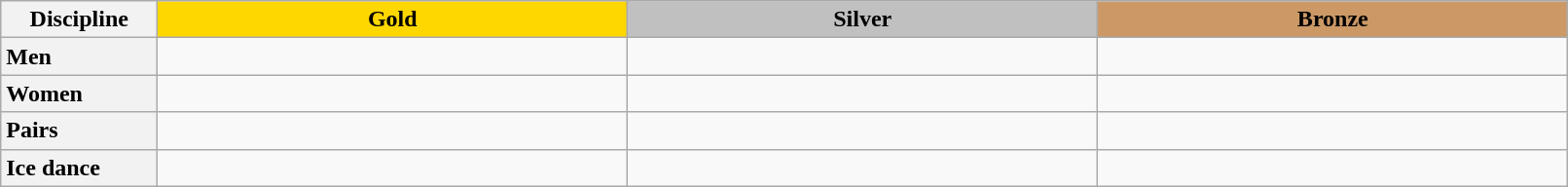<table class="wikitable unsortable" style="text-align:left; width:85%">
<tr>
<th scope="col" style="text-align:center; width:10%">Discipline</th>
<td scope="col" style="text-align:center; width:30%; background:gold"><strong>Gold</strong></td>
<td scope="col" style="text-align:center; width:30%; background:silver"><strong>Silver</strong></td>
<td scope="col" style="text-align:center; width:30%; background:#c96"><strong>Bronze</strong></td>
</tr>
<tr>
<th scope="row" style="text-align:left">Men</th>
<td></td>
<td></td>
<td></td>
</tr>
<tr>
<th scope="row" style="text-align:left">Women</th>
<td></td>
<td></td>
<td></td>
</tr>
<tr>
<th scope="row" style="text-align:left">Pairs</th>
<td></td>
<td></td>
<td></td>
</tr>
<tr>
<th scope="row" style="text-align:left">Ice dance</th>
<td></td>
<td></td>
<td></td>
</tr>
</table>
